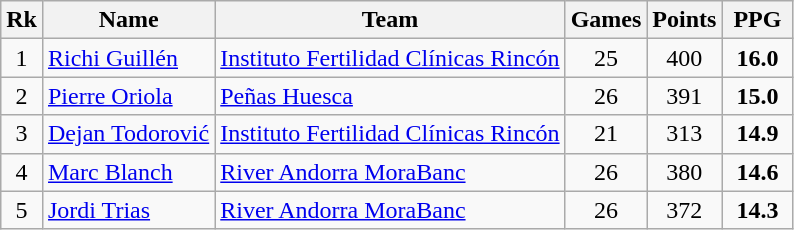<table class="wikitable" style="text-align: center;">
<tr>
<th>Rk</th>
<th>Name</th>
<th>Team</th>
<th>Games</th>
<th>Points</th>
<th style="width:40px;">PPG</th>
</tr>
<tr>
<td>1</td>
<td align="left"> <a href='#'>Richi Guillén</a></td>
<td align="left"><a href='#'>Instituto Fertilidad Clínicas Rincón</a></td>
<td>25</td>
<td>400</td>
<td><strong>16.0</strong></td>
</tr>
<tr>
<td>2</td>
<td align="left"> <a href='#'>Pierre Oriola</a></td>
<td align="left"><a href='#'>Peñas Huesca</a></td>
<td>26</td>
<td>391</td>
<td><strong>15.0</strong></td>
</tr>
<tr>
<td>3</td>
<td align="left"> <a href='#'>Dejan Todorović</a></td>
<td align="left"><a href='#'>Instituto Fertilidad Clínicas Rincón</a></td>
<td>21</td>
<td>313</td>
<td><strong>14.9</strong></td>
</tr>
<tr>
<td>4</td>
<td align="left"> <a href='#'>Marc Blanch</a></td>
<td align="left"><a href='#'>River Andorra MoraBanc</a></td>
<td>26</td>
<td>380</td>
<td><strong>14.6</strong></td>
</tr>
<tr>
<td>5</td>
<td align="left"> <a href='#'>Jordi Trias</a></td>
<td align="left"><a href='#'>River Andorra MoraBanc</a></td>
<td>26</td>
<td>372</td>
<td><strong>14.3</strong></td>
</tr>
</table>
